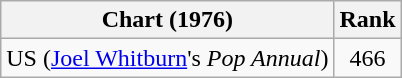<table class="wikitable">
<tr>
<th>Chart (1976)</th>
<th style="text-align:center;">Rank</th>
</tr>
<tr>
<td>US (<a href='#'>Joel Whitburn</a>'s <em>Pop Annual</em>)</td>
<td style="text-align:center;">466</td>
</tr>
</table>
